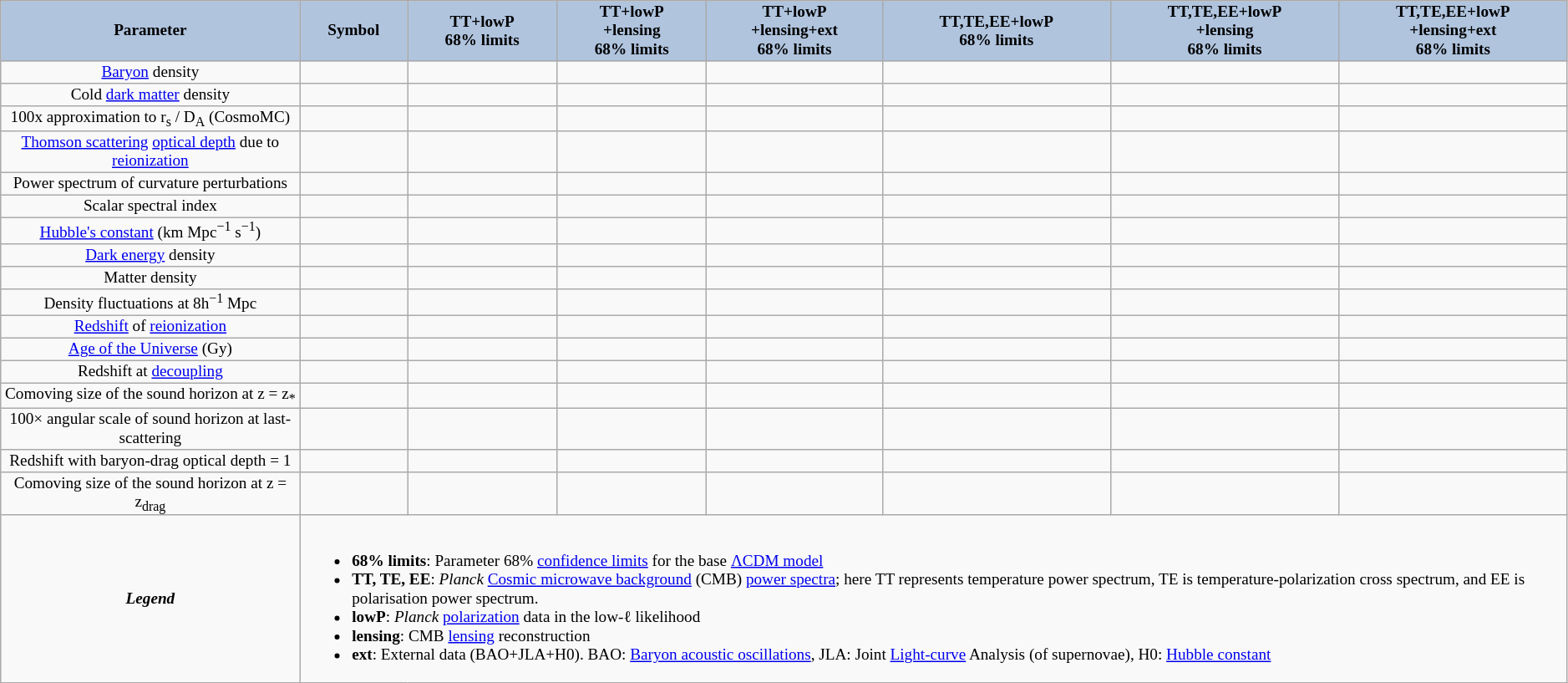<table border="1" cellpadding="1" cellspacing="0" style="margin: 1em 1em 1em 0; background: #f9f9f9; border: 1px #aaa solid; border-collapse: collapse; font-size: 80%; text-align: center;">
<tr bgcolor="#B0C4DE" align="center">
<th>Parameter</th>
<th>Symbol</th>
<th>TT+lowP <br> 68% limits</th>
<th>TT+lowP <br> +lensing <br> 68% limits</th>
<th>TT+lowP <br> +lensing+ext <br> 68% limits</th>
<th>TT,TE,EE+lowP <br> 68% limits</th>
<th>TT,TE,EE+lowP <br> +lensing <br> 68% limits</th>
<th>TT,TE,EE+lowP <br> +lensing+ext <br> 68% limits</th>
</tr>
<tr>
<td><a href='#'>Baryon</a> density</td>
<td></td>
<td></td>
<td></td>
<td></td>
<td></td>
<td></td>
<td></td>
</tr>
<tr>
<td>Cold <a href='#'>dark matter</a> density</td>
<td></td>
<td></td>
<td></td>
<td></td>
<td></td>
<td></td>
<td></td>
</tr>
<tr>
<td>100x approximation to r<sub>s</sub> / D<sub>A</sub> (CosmoMC)</td>
<td></td>
<td></td>
<td></td>
<td></td>
<td></td>
<td></td>
<td></td>
</tr>
<tr>
<td><a href='#'>Thomson scattering</a> <a href='#'>optical depth</a> due to <a href='#'>reionization</a></td>
<td></td>
<td></td>
<td></td>
<td></td>
<td></td>
<td></td>
<td></td>
</tr>
<tr>
<td>Power spectrum of curvature perturbations</td>
<td></td>
<td></td>
<td></td>
<td></td>
<td></td>
<td></td>
<td></td>
</tr>
<tr>
<td>Scalar spectral index</td>
<td></td>
<td></td>
<td></td>
<td></td>
<td></td>
<td></td>
<td></td>
</tr>
<tr>
<td><a href='#'>Hubble's constant</a> (km Mpc<sup>−1</sup> s<sup>−1</sup>)</td>
<td></td>
<td></td>
<td></td>
<td></td>
<td></td>
<td></td>
<td></td>
</tr>
<tr>
<td><a href='#'>Dark energy</a> density</td>
<td></td>
<td></td>
<td></td>
<td></td>
<td></td>
<td></td>
<td></td>
</tr>
<tr>
<td>Matter density</td>
<td></td>
<td></td>
<td></td>
<td></td>
<td></td>
<td></td>
<td></td>
</tr>
<tr>
<td>Density fluctuations at 8h<sup>−1</sup> Mpc</td>
<td></td>
<td></td>
<td></td>
<td></td>
<td></td>
<td></td>
<td></td>
</tr>
<tr>
<td><a href='#'>Redshift</a> of <a href='#'>reionization</a></td>
<td></td>
<td></td>
<td></td>
<td></td>
<td></td>
<td></td>
<td></td>
</tr>
<tr>
<td><a href='#'>Age of the Universe</a> (Gy)</td>
<td></td>
<td></td>
<td></td>
<td></td>
<td></td>
<td></td>
<td></td>
</tr>
<tr>
<td>Redshift at <a href='#'>decoupling</a></td>
<td></td>
<td></td>
<td></td>
<td></td>
<td></td>
<td></td>
<td></td>
</tr>
<tr>
<td>Comoving size of the sound horizon at z = z<sub>*</sub></td>
<td></td>
<td></td>
<td></td>
<td></td>
<td></td>
<td></td>
<td></td>
</tr>
<tr>
<td>100× angular scale of sound horizon at last-scattering</td>
<td></td>
<td></td>
<td></td>
<td></td>
<td></td>
<td></td>
<td></td>
</tr>
<tr>
<td>Redshift with baryon-drag optical depth = 1</td>
<td></td>
<td></td>
<td></td>
<td></td>
<td></td>
<td></td>
<td></td>
</tr>
<tr>
<td>Comoving size of the sound horizon at z = z<sub>drag</sub></td>
<td></td>
<td></td>
<td></td>
<td></td>
<td></td>
<td></td>
<td></td>
</tr>
<tr>
<td><strong><em>Legend</em></strong></td>
<td colspan="7" align="left"><br><ul><li><strong>68% limits</strong>: Parameter 68% <a href='#'>confidence limits</a> for the base <a href='#'>ΛCDM model</a></li><li><strong>TT, TE, EE</strong>: <em>Planck</em> <a href='#'>Cosmic microwave background</a> (CMB) <a href='#'>power spectra</a>; here TT represents temperature power spectrum, TE is temperature-polarization cross spectrum, and EE is polarisation power spectrum.</li><li><strong>lowP</strong>: <em>Planck</em> <a href='#'>polarization</a> data in the low-ℓ likelihood</li><li><strong>lensing</strong>: CMB <a href='#'>lensing</a> reconstruction</li><li><strong>ext</strong>: External data (BAO+JLA+H0). BAO: <a href='#'>Baryon acoustic oscillations</a>, JLA: Joint <a href='#'>Light-curve</a> Analysis (of supernovae), H0: <a href='#'>Hubble constant</a></li></ul></td>
</tr>
</table>
